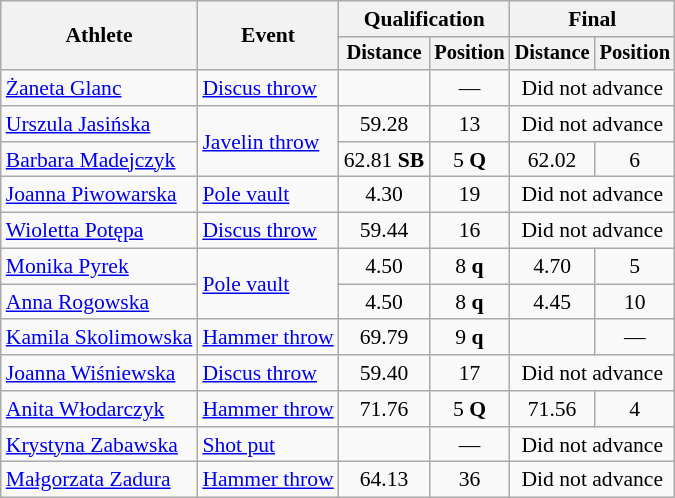<table class=wikitable style="font-size:90%">
<tr>
<th rowspan="2">Athlete</th>
<th rowspan="2">Event</th>
<th colspan="2">Qualification</th>
<th colspan="2">Final</th>
</tr>
<tr style="font-size:95%">
<th>Distance</th>
<th>Position</th>
<th>Distance</th>
<th>Position</th>
</tr>
<tr align=center>
<td align=left><a href='#'>Żaneta Glanc</a></td>
<td align=left><a href='#'>Discus throw</a></td>
<td></td>
<td>—</td>
<td colspan=2>Did not advance</td>
</tr>
<tr align=center>
<td align=left><a href='#'>Urszula Jasińska</a></td>
<td align=left rowspan=2><a href='#'>Javelin throw</a></td>
<td>59.28</td>
<td>13</td>
<td colspan=2>Did not advance</td>
</tr>
<tr align=center>
<td align=left><a href='#'>Barbara Madejczyk</a></td>
<td>62.81 <strong>SB</strong></td>
<td>5 <strong>Q</strong></td>
<td>62.02</td>
<td>6</td>
</tr>
<tr align=center>
<td align=left><a href='#'>Joanna Piwowarska</a></td>
<td align=left><a href='#'>Pole vault</a></td>
<td>4.30</td>
<td>19</td>
<td colspan=2>Did not advance</td>
</tr>
<tr align=center>
<td align=left><a href='#'>Wioletta Potępa</a></td>
<td align=left><a href='#'>Discus throw</a></td>
<td>59.44</td>
<td>16</td>
<td colspan=2>Did not advance</td>
</tr>
<tr align=center>
<td align=left><a href='#'>Monika Pyrek</a></td>
<td align=left rowspan=2><a href='#'>Pole vault</a></td>
<td>4.50</td>
<td>8 <strong>q</strong></td>
<td>4.70</td>
<td>5</td>
</tr>
<tr align=center>
<td align=left><a href='#'>Anna Rogowska</a></td>
<td>4.50</td>
<td>8 <strong>q</strong></td>
<td>4.45</td>
<td>10</td>
</tr>
<tr align=center>
<td align=left><a href='#'>Kamila Skolimowska</a></td>
<td align=left><a href='#'>Hammer throw</a></td>
<td>69.79</td>
<td>9 <strong>q</strong></td>
<td></td>
<td>—</td>
</tr>
<tr align=center>
<td align=left><a href='#'>Joanna Wiśniewska</a></td>
<td align=left><a href='#'>Discus throw</a></td>
<td>59.40</td>
<td>17</td>
<td colspan=2>Did not advance</td>
</tr>
<tr align=center>
<td align=left><a href='#'>Anita Włodarczyk</a></td>
<td align=left><a href='#'>Hammer throw</a></td>
<td>71.76</td>
<td>5 <strong>Q</strong></td>
<td>71.56</td>
<td>4</td>
</tr>
<tr align=center>
<td align=left><a href='#'>Krystyna Zabawska</a></td>
<td align=left><a href='#'>Shot put</a></td>
<td></td>
<td>—</td>
<td colspan=2>Did not advance</td>
</tr>
<tr align=center>
<td align=left><a href='#'>Małgorzata Zadura</a></td>
<td align=left><a href='#'>Hammer throw</a></td>
<td>64.13</td>
<td>36</td>
<td colspan=2>Did not advance</td>
</tr>
</table>
